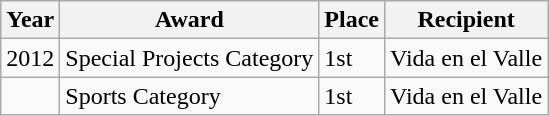<table class="wikitable">
<tr>
<th>Year</th>
<th>Award</th>
<th>Place</th>
<th>Recipient</th>
</tr>
<tr>
<td>2012</td>
<td>Special Projects Category</td>
<td>1st</td>
<td>Vida en el Valle</td>
</tr>
<tr>
<td></td>
<td>Sports Category</td>
<td>1st</td>
<td>Vida en el Valle</td>
</tr>
</table>
